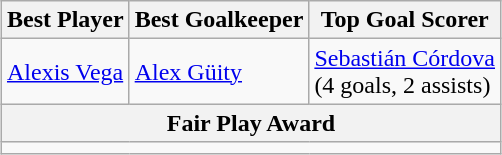<table class="wikitable" style="margin:auto">
<tr>
<th>Best Player</th>
<th>Best Goalkeeper</th>
<th>Top Goal Scorer</th>
</tr>
<tr>
<td> <a href='#'>Alexis Vega</a></td>
<td> <a href='#'>Alex Güity</a></td>
<td> <a href='#'>Sebastián Córdova</a> <br>(4 goals, 2 assists)</td>
</tr>
<tr>
<th colspan="3">Fair Play Award</th>
</tr>
<tr>
<td colspan="3" style="text-align:center;"></td>
</tr>
</table>
